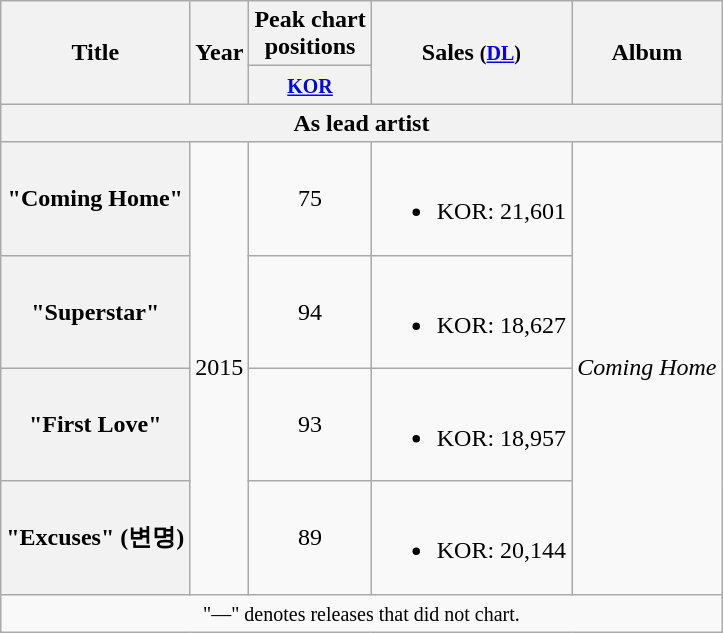<table class="wikitable plainrowheaders" style="text-align:center;">
<tr>
<th scope="col" rowspan="2">Title</th>
<th scope="col" rowspan="2">Year</th>
<th scope="col" colspan="1">Peak chart <br> positions</th>
<th scope="col" rowspan="2">Sales <small>(<a href='#'>DL</a>)</small></th>
<th scope="col" rowspan="2">Album</th>
</tr>
<tr>
<th><small><a href='#'>KOR</a></small><br></th>
</tr>
<tr>
<th scope="col" colspan="5">As lead artist</th>
</tr>
<tr>
<th scope="row">"Coming Home"</th>
<td rowspan="4">2015</td>
<td>75</td>
<td><br><ul><li>KOR: 21,601</li></ul></td>
<td rowspan="4"><em>Coming Home</em></td>
</tr>
<tr>
<th scope="row">"Superstar"</th>
<td>94</td>
<td><br><ul><li>KOR: 18,627</li></ul></td>
</tr>
<tr>
<th scope="row">"First Love"</th>
<td>93</td>
<td><br><ul><li>KOR: 18,957</li></ul></td>
</tr>
<tr>
<th scope="row">"Excuses" (변명)</th>
<td>89</td>
<td><br><ul><li>KOR: 20,144</li></ul></td>
</tr>
<tr>
<td colspan="5" align="center"><small>"—" denotes releases that did not chart.</small></td>
</tr>
</table>
